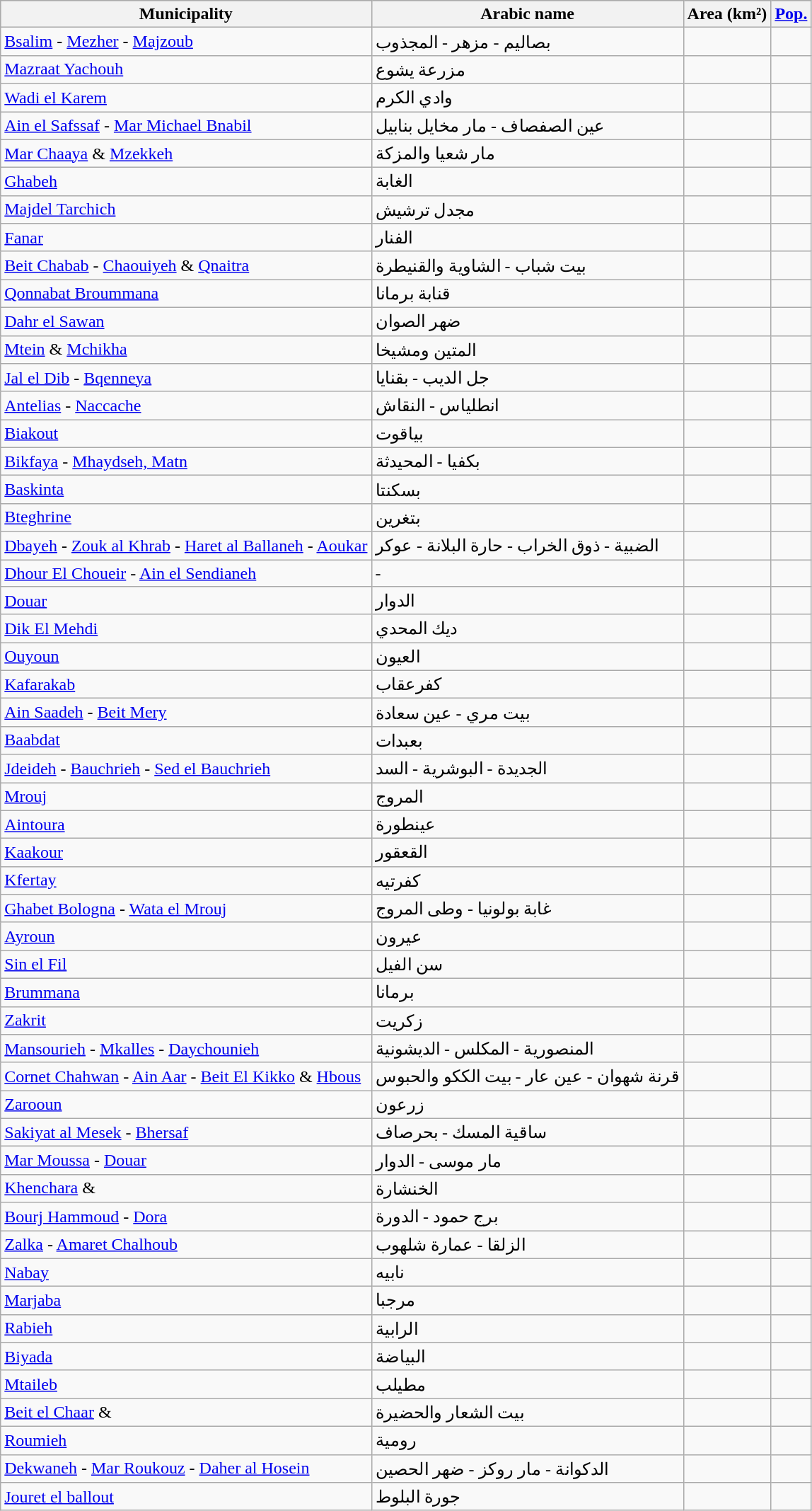<table class="wikitable">
<tr bgcolor=#cccccc>
<th>Municipality</th>
<th>Arabic name</th>
<th>Area (km²)</th>
<th><a href='#'>Pop.</a></th>
</tr>
<tr>
<td><a href='#'>Bsalim</a> - <a href='#'>Mezher</a> - <a href='#'>Majzoub</a></td>
<td>بصاليم - مزهر - المجذوب</td>
<td></td>
<td></td>
</tr>
<tr ain el zeitouni>
<td><a href='#'>Mazraat Yachouh</a></td>
<td>مزرعة يشوع</td>
<td></td>
<td></td>
</tr>
<tr>
<td><a href='#'>Wadi el Karem</a></td>
<td>وادي الكرم</td>
<td></td>
<td></td>
</tr>
<tr>
<td><a href='#'>Ain el Safssaf</a> - <a href='#'>Mar Michael Bnabil</a></td>
<td>عين الصفصاف - مار مخايل بنابيل</td>
<td></td>
<td></td>
</tr>
<tr>
<td><a href='#'>Mar Chaaya</a> & <a href='#'>Mzekkeh</a></td>
<td>مار شعيا والمزكة</td>
<td></td>
<td></td>
</tr>
<tr>
<td><a href='#'>Ghabeh</a></td>
<td>الغابة</td>
<td></td>
<td></td>
</tr>
<tr>
<td><a href='#'>Majdel Tarchich</a></td>
<td>مجدل ترشيش</td>
<td></td>
<td></td>
</tr>
<tr>
<td><a href='#'>Fanar</a></td>
<td>الفنار</td>
<td></td>
<td></td>
</tr>
<tr>
<td><a href='#'>Beit Chabab</a> - <a href='#'>Chaouiyeh</a> & <a href='#'>Qnaitra</a></td>
<td>بيت شباب - الشاوية والقنيطرة</td>
<td></td>
<td></td>
</tr>
<tr>
<td><a href='#'>Qonnabat Broummana</a></td>
<td>قنابة برمانا</td>
<td></td>
<td></td>
</tr>
<tr>
<td><a href='#'>Dahr el Sawan</a></td>
<td>ضهر الصوان</td>
<td></td>
<td></td>
</tr>
<tr>
<td><a href='#'>Mtein</a> & <a href='#'>Mchikha</a></td>
<td>المتين ومشيخا</td>
<td></td>
<td></td>
</tr>
<tr>
<td><a href='#'>Jal el Dib</a> - <a href='#'>Bqenneya</a></td>
<td>جل الديب - بقنايا</td>
<td></td>
<td></td>
</tr>
<tr>
<td><a href='#'>Antelias</a> - <a href='#'>Naccache</a></td>
<td>انطلياس - النقاش</td>
<td></td>
<td></td>
</tr>
<tr>
<td><a href='#'>Biakout</a></td>
<td>بياقوت</td>
<td></td>
<td></td>
</tr>
<tr>
<td><a href='#'>Bikfaya</a> - <a href='#'>Mhaydseh, Matn</a></td>
<td>بكفيا - المحيدثة</td>
<td></td>
<td></td>
</tr>
<tr>
<td><a href='#'>Baskinta</a></td>
<td>بسكنتا</td>
<td></td>
<td></td>
</tr>
<tr>
<td><a href='#'>Bteghrine</a></td>
<td>بتغرين</td>
<td></td>
<td></td>
</tr>
<tr>
<td><a href='#'>Dbayeh</a> - <a href='#'>Zouk al Khrab</a> - <a href='#'>Haret al Ballaneh</a> - <a href='#'>Aoukar</a></td>
<td>الضبية - ذوق الخراب - حارة البلانة - عوكر</td>
<td></td>
<td></td>
</tr>
<tr>
<td><a href='#'>Dhour El Choueir</a> - <a href='#'>Ain el Sendianeh</a></td>
<td> - </td>
<td></td>
<td></td>
</tr>
<tr>
<td><a href='#'>Douar</a></td>
<td>الدوار</td>
<td></td>
<td></td>
</tr>
<tr>
<td><a href='#'>Dik El Mehdi</a></td>
<td>ديك المحدي</td>
<td></td>
<td></td>
</tr>
<tr>
<td><a href='#'>Ouyoun</a></td>
<td>العيون</td>
<td></td>
<td></td>
</tr>
<tr>
<td><a href='#'>Kafarakab</a></td>
<td>كفرعقاب</td>
<td></td>
<td></td>
</tr>
<tr>
<td><a href='#'>Ain Saadeh</a> - <a href='#'>Beit Mery</a></td>
<td>بيت مري - عين سعادة</td>
<td></td>
<td></td>
</tr>
<tr>
<td><a href='#'>Baabdat</a></td>
<td>بعبدات</td>
<td></td>
<td></td>
</tr>
<tr>
<td><a href='#'>Jdeideh</a> - <a href='#'>Bauchrieh</a> - <a href='#'>Sed el Bauchrieh</a></td>
<td>الجديدة - البوشرية - السد</td>
<td></td>
<td></td>
</tr>
<tr>
<td><a href='#'>Mrouj</a></td>
<td>المروج</td>
<td></td>
<td></td>
</tr>
<tr>
<td><a href='#'>Aintoura</a></td>
<td>عينطورة</td>
<td></td>
<td></td>
</tr>
<tr>
<td><a href='#'>Kaakour</a></td>
<td>القعقور</td>
<td></td>
<td></td>
</tr>
<tr>
<td><a href='#'>Kfertay</a></td>
<td>كفرتيه</td>
<td></td>
<td></td>
</tr>
<tr>
<td><a href='#'>Ghabet Bologna</a> - <a href='#'>Wata el Mrouj</a></td>
<td>غابة بولونيا - وطى المروج</td>
<td></td>
<td></td>
</tr>
<tr>
<td><a href='#'>Ayroun</a></td>
<td>عيرون</td>
<td></td>
<td></td>
</tr>
<tr>
<td><a href='#'>Sin el Fil</a></td>
<td>سن الفيل</td>
<td></td>
<td></td>
</tr>
<tr>
<td><a href='#'>Brummana</a></td>
<td>برمانا</td>
<td></td>
<td></td>
</tr>
<tr>
<td><a href='#'>Zakrit</a></td>
<td>زكريت</td>
<td></td>
<td></td>
</tr>
<tr>
<td><a href='#'>Mansourieh</a> - <a href='#'>Mkalles</a> - <a href='#'>Daychounieh</a></td>
<td>المنصورية - المكلس - الديشونية</td>
<td></td>
<td></td>
</tr>
<tr>
<td><a href='#'>Cornet Chahwan</a> - <a href='#'>Ain Aar</a> - <a href='#'>Beit El Kikko</a> & <a href='#'>Hbous</a></td>
<td>قرنة شهوان - عين عار - بيت الككو والحبوس</td>
<td></td>
<td></td>
</tr>
<tr>
<td><a href='#'>Zarooun</a></td>
<td>زرعون</td>
<td></td>
<td></td>
</tr>
<tr>
<td><a href='#'>Sakiyat al Mesek</a> - <a href='#'>Bhersaf</a></td>
<td>ساقية المسك - بحرصاف</td>
<td></td>
<td></td>
</tr>
<tr>
<td><a href='#'>Mar Moussa</a> - <a href='#'>Douar</a></td>
<td>مار موسى -  الدوار</td>
<td></td>
<td></td>
</tr>
<tr>
<td><a href='#'>Khenchara</a> & </td>
<td>الخنشارة </td>
<td></td>
<td></td>
</tr>
<tr>
<td><a href='#'>Bourj Hammoud</a> - <a href='#'>Dora</a></td>
<td>برج حمود -  الدورة</td>
<td></td>
<td></td>
</tr>
<tr>
<td><a href='#'>Zalka</a> - <a href='#'>Amaret Chalhoub</a></td>
<td>الزلقا - عمارة شلهوب</td>
<td></td>
<td></td>
</tr>
<tr>
<td><a href='#'>Nabay</a></td>
<td>نابيه</td>
<td></td>
<td></td>
</tr>
<tr>
<td><a href='#'>Marjaba</a></td>
<td>مرجبا</td>
<td></td>
<td></td>
</tr>
<tr>
<td><a href='#'>Rabieh</a></td>
<td>الرابية</td>
<td></td>
<td></td>
</tr>
<tr>
<td><a href='#'>Biyada</a></td>
<td>البياضة</td>
<td></td>
<td></td>
</tr>
<tr>
<td><a href='#'>Mtaileb</a></td>
<td>مطيلب</td>
<td></td>
<td></td>
</tr>
<tr>
<td><a href='#'>Beit el Chaar</a> & </td>
<td>بيت الشعار والحضيرة</td>
<td></td>
<td></td>
</tr>
<tr>
<td><a href='#'>Roumieh</a></td>
<td>رومية</td>
<td></td>
<td></td>
</tr>
<tr>
<td><a href='#'>Dekwaneh</a> - <a href='#'>Mar Roukouz</a> - <a href='#'>Daher al Hosein</a></td>
<td>الدكوانة - مار روكز - ضهر الحصين</td>
<td></td>
<td></td>
</tr>
<tr>
<td><a href='#'>Jouret el ballout</a></td>
<td>جورة البلوط</td>
<td></td>
<td></td>
</tr>
</table>
